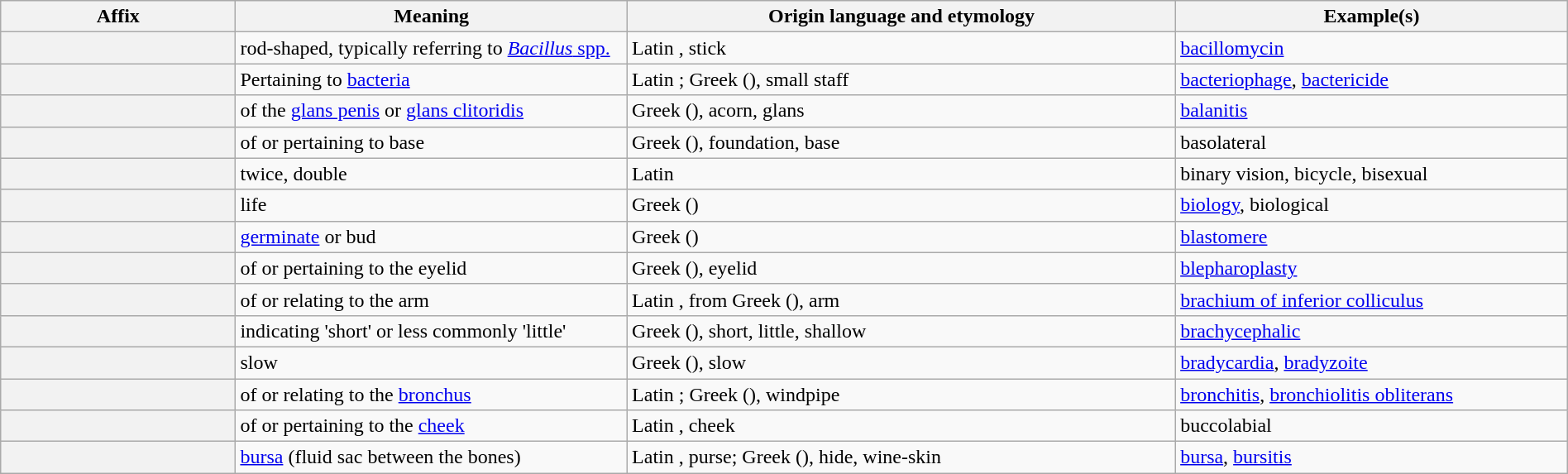<table class="wikitable plainrowheaders" style="width:100%;">
<tr>
<th scope="col" style="width: 15%">Affix</th>
<th scope="col" style="width: 25%">Meaning</th>
<th scope="col" style="width: 35%">Origin language and etymology</th>
<th scope="col" style="width: 25%">Example(s)</th>
</tr>
<tr>
<th scope="row"><strong></strong></th>
<td>rod-shaped, typically referring to <a href='#'><em>Bacillus</em> spp.</a></td>
<td>Latin , stick</td>
<td><a href='#'>bacillomycin</a></td>
</tr>
<tr>
<th scope="row"><strong></strong></th>
<td>Pertaining to <a href='#'>bacteria</a></td>
<td>Latin ; Greek  (), small staff</td>
<td><a href='#'>bacteriophage</a>, <a href='#'>bactericide</a></td>
</tr>
<tr>
<th scope="row"><strong></strong></th>
<td>of the <a href='#'>glans penis</a> or <a href='#'>glans clitoridis</a></td>
<td>Greek  (), acorn, glans</td>
<td><a href='#'>balanitis</a></td>
</tr>
<tr>
<th scope="row"><strong></strong></th>
<td>of or pertaining to base</td>
<td>Greek  (), foundation, base</td>
<td>basolateral</td>
</tr>
<tr>
<th scope="row"><strong></strong></th>
<td>twice, double</td>
<td>Latin </td>
<td>binary vision, bicycle, bisexual</td>
</tr>
<tr>
<th scope="row"><strong></strong></th>
<td>life</td>
<td>Greek  ()</td>
<td><a href='#'>biology</a>, biological</td>
</tr>
<tr>
<th scope="row"><strong></strong></th>
<td><a href='#'>germinate</a> or bud</td>
<td>Greek  ()</td>
<td><a href='#'>blastomere</a></td>
</tr>
<tr>
<th scope="row"><strong></strong></th>
<td>of or pertaining to the eyelid</td>
<td>Greek  (), eyelid</td>
<td><a href='#'>blepharoplasty</a></td>
</tr>
<tr>
<th scope="row"><strong></strong></th>
<td>of or relating to the arm</td>
<td>Latin , from Greek  (), arm</td>
<td><a href='#'>brachium of inferior colliculus</a></td>
</tr>
<tr>
<th scope="row"><strong></strong></th>
<td>indicating 'short' or less commonly 'little'</td>
<td>Greek  (), short, little, shallow</td>
<td><a href='#'>brachycephalic</a></td>
</tr>
<tr>
<th scope="row"><strong></strong></th>
<td>slow</td>
<td>Greek  (), slow</td>
<td><a href='#'>bradycardia</a>, <a href='#'>bradyzoite</a></td>
</tr>
<tr>
<th scope="row"><strong></strong></th>
<td>of or relating to the <a href='#'>bronchus</a></td>
<td>Latin ; Greek  (), windpipe</td>
<td><a href='#'>bronchitis</a>, <a href='#'>bronchiolitis obliterans</a></td>
</tr>
<tr>
<th scope="row"><strong></strong></th>
<td>of or pertaining to the <a href='#'>cheek</a></td>
<td>Latin , cheek</td>
<td>buccolabial</td>
</tr>
<tr>
<th scope="row"><strong></strong></th>
<td><a href='#'>bursa</a> (fluid sac between the bones)</td>
<td>Latin , purse; Greek  (), hide, wine-skin</td>
<td><a href='#'>bursa</a>, <a href='#'>bursitis</a></td>
</tr>
</table>
